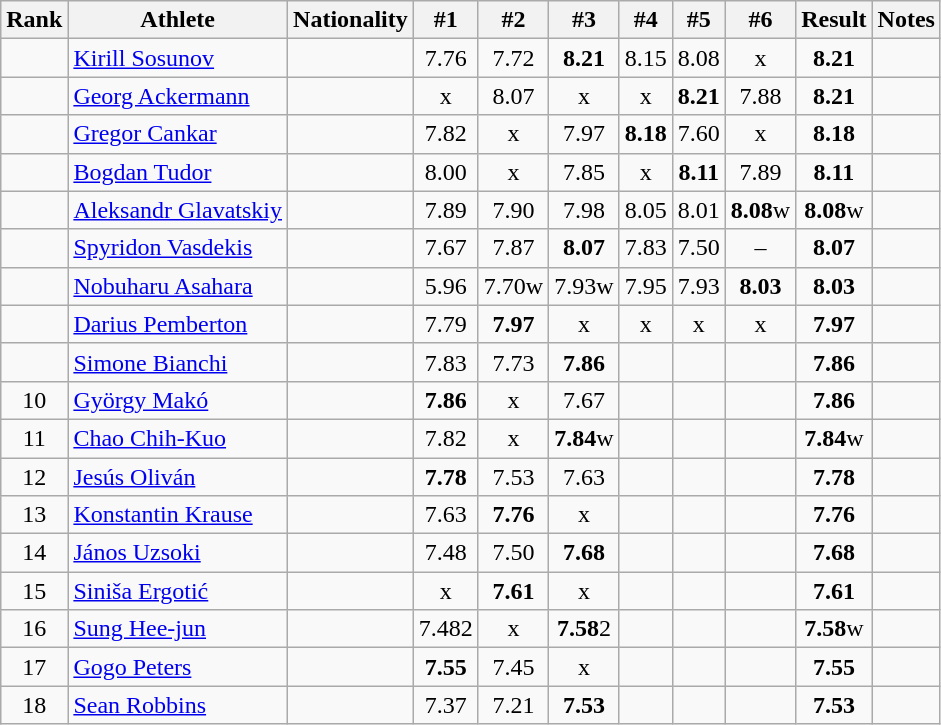<table class="wikitable sortable" style="text-align:center">
<tr>
<th>Rank</th>
<th>Athlete</th>
<th>Nationality</th>
<th>#1</th>
<th>#2</th>
<th>#3</th>
<th>#4</th>
<th>#5</th>
<th>#6</th>
<th>Result</th>
<th>Notes</th>
</tr>
<tr>
<td></td>
<td align=left><a href='#'>Kirill Sosunov</a></td>
<td align=left></td>
<td>7.76</td>
<td>7.72</td>
<td><strong>8.21</strong></td>
<td>8.15</td>
<td>8.08</td>
<td>x</td>
<td><strong>8.21</strong></td>
<td></td>
</tr>
<tr>
<td></td>
<td align=left><a href='#'>Georg Ackermann</a></td>
<td align=left></td>
<td>x</td>
<td>8.07</td>
<td>x</td>
<td>x</td>
<td><strong>8.21</strong></td>
<td>7.88</td>
<td><strong>8.21</strong></td>
<td></td>
</tr>
<tr>
<td></td>
<td align=left><a href='#'>Gregor Cankar</a></td>
<td align=left></td>
<td>7.82</td>
<td>x</td>
<td>7.97</td>
<td><strong>8.18</strong></td>
<td>7.60</td>
<td>x</td>
<td><strong>8.18</strong></td>
<td></td>
</tr>
<tr>
<td></td>
<td align=left><a href='#'>Bogdan Tudor</a></td>
<td align=left></td>
<td>8.00</td>
<td>x</td>
<td>7.85</td>
<td>x</td>
<td><strong>8.11</strong></td>
<td>7.89</td>
<td><strong>8.11</strong></td>
<td></td>
</tr>
<tr>
<td></td>
<td align=left><a href='#'>Aleksandr Glavatskiy</a></td>
<td align=left></td>
<td>7.89</td>
<td>7.90</td>
<td>7.98</td>
<td>8.05</td>
<td>8.01</td>
<td><strong>8.08</strong>w</td>
<td><strong>8.08</strong>w</td>
<td></td>
</tr>
<tr>
<td></td>
<td align=left><a href='#'>Spyridon Vasdekis</a></td>
<td align=left></td>
<td>7.67</td>
<td>7.87</td>
<td><strong>8.07</strong></td>
<td>7.83</td>
<td>7.50</td>
<td>–</td>
<td><strong>8.07</strong></td>
<td></td>
</tr>
<tr>
<td></td>
<td align=left><a href='#'>Nobuharu Asahara</a></td>
<td align=left></td>
<td>5.96</td>
<td>7.70w</td>
<td>7.93w</td>
<td>7.95</td>
<td>7.93</td>
<td><strong>8.03</strong></td>
<td><strong>8.03</strong></td>
<td></td>
</tr>
<tr>
<td></td>
<td align=left><a href='#'>Darius Pemberton</a></td>
<td align=left></td>
<td>7.79</td>
<td><strong>7.97</strong></td>
<td>x</td>
<td>x</td>
<td>x</td>
<td>x</td>
<td><strong>7.97</strong></td>
<td></td>
</tr>
<tr>
<td></td>
<td align=left><a href='#'>Simone Bianchi</a></td>
<td align=left></td>
<td>7.83</td>
<td>7.73</td>
<td><strong>7.86</strong></td>
<td></td>
<td></td>
<td></td>
<td><strong>7.86</strong></td>
<td></td>
</tr>
<tr>
<td>10</td>
<td align=left><a href='#'>György Makó</a></td>
<td align=left></td>
<td><strong>7.86</strong></td>
<td>x</td>
<td>7.67</td>
<td></td>
<td></td>
<td></td>
<td><strong>7.86</strong></td>
<td></td>
</tr>
<tr>
<td>11</td>
<td align=left><a href='#'>Chao Chih-Kuo</a></td>
<td align=left></td>
<td>7.82</td>
<td>x</td>
<td><strong>7.84</strong>w</td>
<td></td>
<td></td>
<td></td>
<td><strong>7.84</strong>w</td>
<td></td>
</tr>
<tr>
<td>12</td>
<td align=left><a href='#'>Jesús Oliván</a></td>
<td align=left></td>
<td><strong>7.78</strong></td>
<td>7.53</td>
<td>7.63</td>
<td></td>
<td></td>
<td></td>
<td><strong>7.78</strong></td>
<td></td>
</tr>
<tr>
<td>13</td>
<td align=left><a href='#'>Konstantin Krause</a></td>
<td align=left></td>
<td>7.63</td>
<td><strong>7.76</strong></td>
<td>x</td>
<td></td>
<td></td>
<td></td>
<td><strong>7.76</strong></td>
<td></td>
</tr>
<tr>
<td>14</td>
<td align=left><a href='#'>János Uzsoki</a></td>
<td align=left></td>
<td>7.48</td>
<td>7.50</td>
<td><strong>7.68</strong></td>
<td></td>
<td></td>
<td></td>
<td><strong>7.68</strong></td>
<td></td>
</tr>
<tr>
<td>15</td>
<td align=left><a href='#'>Siniša Ergotić</a></td>
<td align=left></td>
<td>x</td>
<td><strong>7.61</strong></td>
<td>x</td>
<td></td>
<td></td>
<td></td>
<td><strong>7.61</strong></td>
<td></td>
</tr>
<tr>
<td>16</td>
<td align=left><a href='#'>Sung Hee-jun</a></td>
<td align=left></td>
<td>7.482</td>
<td>x</td>
<td><strong>7.58</strong>2</td>
<td></td>
<td></td>
<td></td>
<td><strong>7.58</strong>w</td>
<td></td>
</tr>
<tr>
<td>17</td>
<td align=left><a href='#'>Gogo Peters</a></td>
<td align=left></td>
<td><strong>7.55</strong></td>
<td>7.45</td>
<td>x</td>
<td></td>
<td></td>
<td></td>
<td><strong>7.55</strong></td>
<td></td>
</tr>
<tr>
<td>18</td>
<td align=left><a href='#'>Sean Robbins</a></td>
<td align=left></td>
<td>7.37</td>
<td>7.21</td>
<td><strong>7.53</strong></td>
<td></td>
<td></td>
<td></td>
<td><strong>7.53</strong></td>
<td></td>
</tr>
</table>
